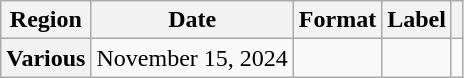<table class="wikitable plainrowheaders">
<tr>
<th scope="col">Region</th>
<th scope="col">Date</th>
<th scope="col">Format</th>
<th scope="col">Label</th>
<th scope="col"></th>
</tr>
<tr>
<th scope="row">Various</th>
<td>November 15, 2024</td>
<td></td>
<td></td>
<td align="center"></td>
</tr>
</table>
